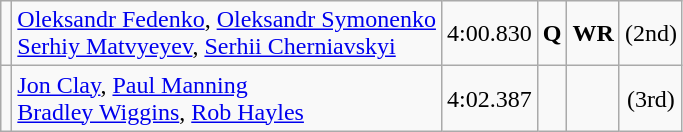<table class="wikitable" style="text-align:center;">
<tr>
<td align=left></td>
<td align=left><a href='#'>Oleksandr Fedenko</a>, <a href='#'>Oleksandr Symonenko</a><br><a href='#'>Serhiy Matvyeyev</a>, <a href='#'>Serhii Cherniavskyi</a></td>
<td>4:00.830</td>
<td><strong>Q</strong></td>
<td><strong>WR</strong></td>
<td>(2nd)</td>
</tr>
<tr>
<td align=left></td>
<td align=left><a href='#'>Jon Clay</a>, <a href='#'>Paul Manning</a><br><a href='#'>Bradley Wiggins</a>, <a href='#'>Rob Hayles</a></td>
<td>4:02.387</td>
<td></td>
<td></td>
<td>(3rd)</td>
</tr>
</table>
